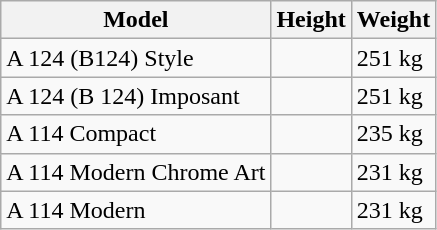<table class="wikitable">
<tr>
<th>Model</th>
<th>Height</th>
<th>Weight</th>
</tr>
<tr>
<td>A 124 (B124) Style</td>
<td></td>
<td>251 kg</td>
</tr>
<tr>
<td>A 124 (B 124) Imposant</td>
<td></td>
<td>251 kg</td>
</tr>
<tr>
<td>A 114 Compact</td>
<td></td>
<td>235 kg</td>
</tr>
<tr>
<td>A 114 Modern Chrome Art</td>
<td></td>
<td>231 kg</td>
</tr>
<tr>
<td>A 114 Modern</td>
<td></td>
<td>231 kg</td>
</tr>
</table>
